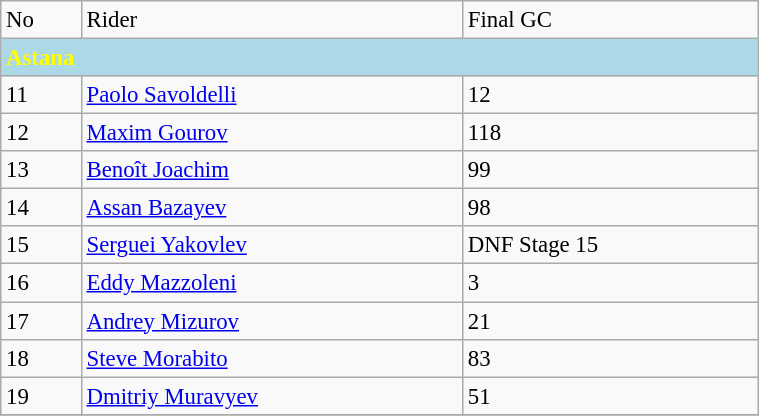<table class=wikitable style="font-size:95%" width="40%">
<tr>
<td>No</td>
<td>Rider</td>
<td>Final GC</td>
</tr>
<tr>
<td colspan=3 bgcolor="lightblue" style="color: yellow"><strong>Astana</strong></td>
</tr>
<tr>
<td>11</td>
<td> <a href='#'>Paolo Savoldelli</a></td>
<td>12</td>
</tr>
<tr>
<td>12</td>
<td> <a href='#'>Maxim Gourov</a></td>
<td>118</td>
</tr>
<tr>
<td>13</td>
<td> <a href='#'>Benoît Joachim</a></td>
<td>99</td>
</tr>
<tr>
<td>14</td>
<td> <a href='#'>Assan Bazayev</a></td>
<td>98</td>
</tr>
<tr>
<td>15</td>
<td> <a href='#'>Serguei Yakovlev</a></td>
<td>DNF Stage 15</td>
</tr>
<tr>
<td>16</td>
<td> <a href='#'>Eddy Mazzoleni</a></td>
<td>3</td>
</tr>
<tr>
<td>17</td>
<td> <a href='#'>Andrey Mizurov</a></td>
<td>21</td>
</tr>
<tr>
<td>18</td>
<td> <a href='#'>Steve Morabito</a></td>
<td>83</td>
</tr>
<tr>
<td>19</td>
<td> <a href='#'>Dmitriy Muravyev</a></td>
<td>51</td>
</tr>
<tr>
</tr>
</table>
